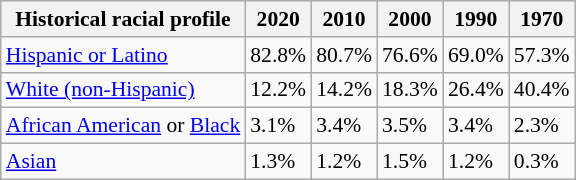<table class="wikitable  sortable mw-collapsed collapsible" style="font-size: 90%;">
<tr>
<th>Historical racial profile</th>
<th>2020</th>
<th>2010</th>
<th>2000</th>
<th>1990</th>
<th>1970</th>
</tr>
<tr>
<td><a href='#'>Hispanic or Latino</a></td>
<td>82.8%</td>
<td>80.7%</td>
<td>76.6%</td>
<td>69.0%</td>
<td>57.3%</td>
</tr>
<tr>
<td><a href='#'>White (non-Hispanic)</a></td>
<td>12.2%</td>
<td>14.2%</td>
<td>18.3%</td>
<td>26.4%</td>
<td>40.4%</td>
</tr>
<tr>
<td><a href='#'>African American</a> or <a href='#'>Black</a></td>
<td>3.1%</td>
<td>3.4%</td>
<td>3.5%</td>
<td>3.4%</td>
<td>2.3%</td>
</tr>
<tr>
<td><a href='#'>Asian</a></td>
<td>1.3%</td>
<td>1.2%</td>
<td>1.5%</td>
<td>1.2%</td>
<td>0.3%</td>
</tr>
</table>
